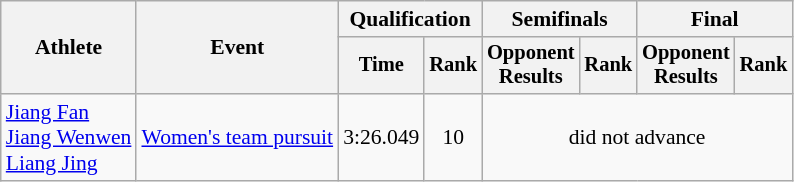<table class="wikitable" style="font-size:90%">
<tr>
<th rowspan=2>Athlete</th>
<th rowspan=2>Event</th>
<th colspan=2>Qualification</th>
<th colspan=2>Semifinals</th>
<th colspan=2>Final</th>
</tr>
<tr style="font-size:95%">
<th>Time</th>
<th>Rank</th>
<th>Opponent<br>Results</th>
<th>Rank</th>
<th>Opponent<br>Results</th>
<th>Rank</th>
</tr>
<tr align=center>
<td align=left><a href='#'>Jiang Fan</a><br><a href='#'>Jiang Wenwen</a><br><a href='#'>Liang Jing</a></td>
<td align=left><a href='#'>Women's team pursuit</a></td>
<td>3:26.049</td>
<td>10</td>
<td colspan=4>did not advance</td>
</tr>
</table>
